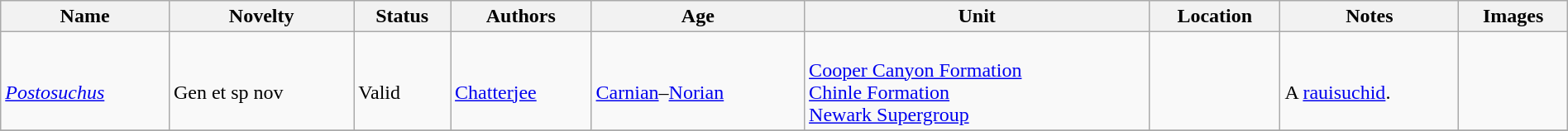<table class="wikitable sortable" align="center" width="100%">
<tr>
<th>Name</th>
<th>Novelty</th>
<th>Status</th>
<th>Authors</th>
<th>Age</th>
<th>Unit</th>
<th>Location</th>
<th>Notes</th>
<th>Images</th>
</tr>
<tr>
<td><br><em><a href='#'>Postosuchus</a></em></td>
<td><br>Gen et sp nov</td>
<td><br>Valid</td>
<td><br><a href='#'>Chatterjee</a></td>
<td><br><a href='#'>Carnian</a>–<a href='#'>Norian</a></td>
<td><br><a href='#'>Cooper Canyon Formation</a> <br>
<a href='#'>Chinle Formation</a> <br>
<a href='#'>Newark Supergroup</a></td>
<td><br></td>
<td><br>A <a href='#'>rauisuchid</a>.</td>
<td></td>
</tr>
<tr>
</tr>
</table>
